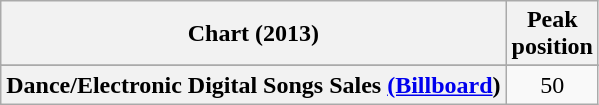<table class="wikitable plainrowheaders" style="text-align:center">
<tr>
<th scope="col">Chart (2013)</th>
<th scope="col">Peak<br>position</th>
</tr>
<tr>
</tr>
<tr>
<th>Dance/Electronic Digital Songs Sales <a href='#'>(Billboard</a>)</th>
<td>50</td>
</tr>
</table>
